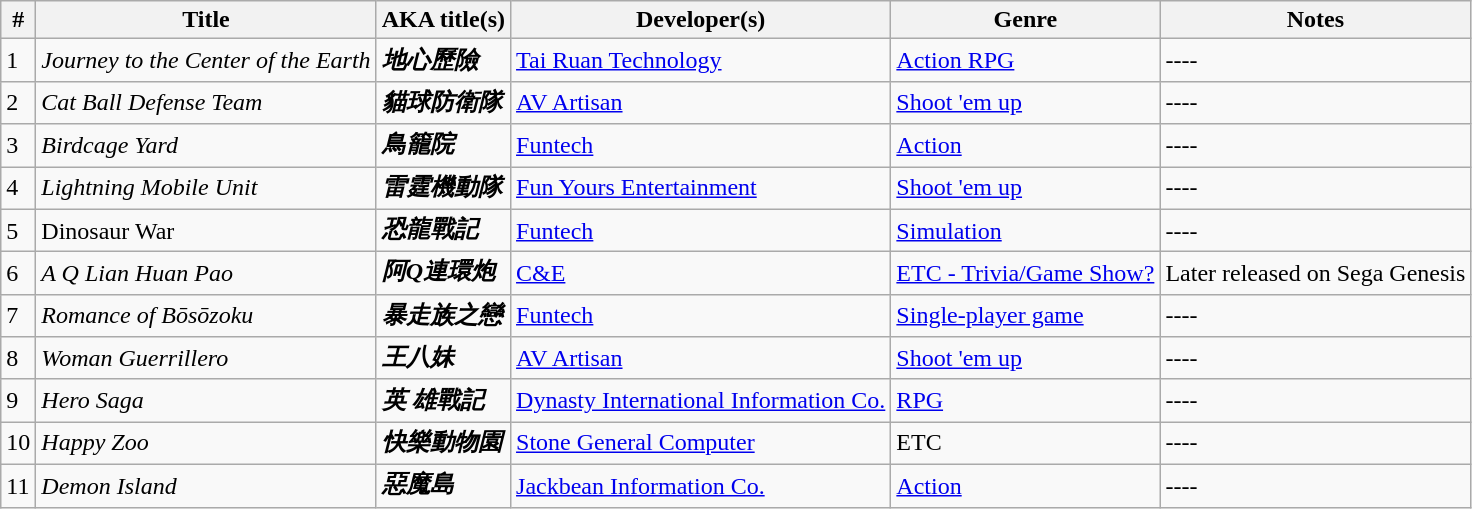<table class="wikitable sortable">
<tr>
<th scope="col">#</th>
<th scope="col">Title</th>
<th scope="col">AKA title(s)</th>
<th scope="col">Developer(s)</th>
<th scope="col">Genre</th>
<th scope="col">Notes</th>
</tr>
<tr>
<td>1</td>
<td><em>Journey to the Center of the Earth</em></td>
<td><strong><em>地心歷險</em></strong></td>
<td><a href='#'>Tai Ruan Technology</a></td>
<td><a href='#'>Action RPG</a></td>
<td>----</td>
</tr>
<tr>
<td>2</td>
<td><em>Cat Ball Defense Team</em></td>
<td><strong><em>貓球防衛隊</em></strong></td>
<td><a href='#'>AV Artisan</a></td>
<td><a href='#'>Shoot 'em up</a></td>
<td>----</td>
</tr>
<tr>
<td>3</td>
<td><em>Birdcage Yard</em></td>
<td><strong><em>鳥籠院</em></strong></td>
<td><a href='#'>Funtech</a></td>
<td><a href='#'>Action</a></td>
<td>----</td>
</tr>
<tr>
<td>4</td>
<td><em>Lightning Mobile Unit</em></td>
<td><strong><em>雷霆機動隊</em></strong></td>
<td><a href='#'>Fun Yours Entertainment</a></td>
<td><a href='#'>Shoot 'em up</a></td>
<td>----</td>
</tr>
<tr>
<td>5</td>
<td>Dinosaur War</td>
<td><strong><em>恐龍戰記</em></strong></td>
<td><a href='#'>Funtech</a></td>
<td><a href='#'>Simulation</a></td>
<td>----</td>
</tr>
<tr>
<td>6</td>
<td><em>A Q Lian Huan Pao</em></td>
<td><strong><em>阿Q連環炮</em></strong></td>
<td><a href='#'>C&E</a></td>
<td><a href='#'>ETC - Trivia/Game Show?</a></td>
<td>Later released on Sega Genesis</td>
</tr>
<tr>
<td>7</td>
<td><em>Romance of Bōsōzoku</em></td>
<td><strong><em>暴走族之戀</em></strong></td>
<td><a href='#'>Funtech</a></td>
<td><a href='#'>Single-player game</a></td>
<td>----</td>
</tr>
<tr>
<td>8</td>
<td><em>Woman Guerrillero</em></td>
<td><strong><em>王八妹</em></strong></td>
<td><a href='#'>AV Artisan</a></td>
<td><a href='#'>Shoot 'em up</a></td>
<td>----</td>
</tr>
<tr>
<td>9</td>
<td><em>Hero Saga</em></td>
<td><strong><em>英 雄戰記</em></strong></td>
<td><a href='#'>Dynasty International Information Co.</a></td>
<td><a href='#'>RPG</a></td>
<td>----</td>
</tr>
<tr>
<td>10</td>
<td><em>Happy Zoo</em></td>
<td><strong><em>快樂動物園</em></strong></td>
<td><a href='#'>Stone General Computer</a></td>
<td>ETC</td>
<td>----</td>
</tr>
<tr>
<td>11</td>
<td><em>Demon Island</em></td>
<td><strong><em>惡魔島</em></strong></td>
<td><a href='#'>Jackbean Information Co.</a></td>
<td><a href='#'>Action</a></td>
<td>----</td>
</tr>
</table>
